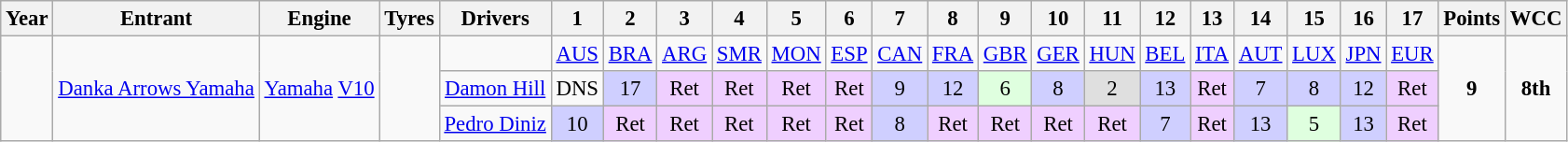<table class="wikitable" style="text-align:center; font-size:95%">
<tr>
<th>Year</th>
<th>Entrant</th>
<th>Engine</th>
<th>Tyres</th>
<th>Drivers</th>
<th>1</th>
<th>2</th>
<th>3</th>
<th>4</th>
<th>5</th>
<th>6</th>
<th>7</th>
<th>8</th>
<th>9</th>
<th>10</th>
<th>11</th>
<th>12</th>
<th>13</th>
<th>14</th>
<th>15</th>
<th>16</th>
<th>17</th>
<th>Points</th>
<th>WCC</th>
</tr>
<tr>
<td rowspan="3"></td>
<td rowspan="3"><a href='#'>Danka Arrows Yamaha</a></td>
<td rowspan="3"><a href='#'>Yamaha</a> <a href='#'>V10</a></td>
<td rowspan="3"></td>
<td></td>
<td><a href='#'>AUS</a></td>
<td><a href='#'>BRA</a></td>
<td><a href='#'>ARG</a></td>
<td><a href='#'>SMR</a></td>
<td><a href='#'>MON</a></td>
<td><a href='#'>ESP</a></td>
<td><a href='#'>CAN</a></td>
<td><a href='#'>FRA</a></td>
<td><a href='#'>GBR</a></td>
<td><a href='#'>GER</a></td>
<td><a href='#'>HUN</a></td>
<td><a href='#'>BEL</a></td>
<td><a href='#'>ITA</a></td>
<td><a href='#'>AUT</a></td>
<td><a href='#'>LUX</a></td>
<td><a href='#'>JPN</a></td>
<td><a href='#'>EUR</a></td>
<td rowspan="3"><strong>9</strong></td>
<td rowspan="3"><strong>8th</strong></td>
</tr>
<tr>
<td><a href='#'>Damon Hill</a></td>
<td>DNS</td>
<td style="background:#CFCFFF;">17</td>
<td style="background:#EFCFFF;">Ret</td>
<td style="background:#EFCFFF;">Ret</td>
<td style="background:#EFCFFF;">Ret</td>
<td style="background:#EFCFFF;">Ret</td>
<td style="background:#CFCFFF;">9</td>
<td style="background:#CFCFFF;">12</td>
<td style="background:#DFFFDF;">6</td>
<td style="background:#CFCFFF;">8</td>
<td style="background:#DFDFDF;">2</td>
<td style="background:#CFCFFF;">13</td>
<td style="background:#EFCFFF;">Ret</td>
<td style="background:#CFCFFF;">7</td>
<td style="background:#CFCFFF;">8</td>
<td style="background:#CFCFFF;">12</td>
<td style="background:#EFCFFF;">Ret</td>
</tr>
<tr>
<td><a href='#'>Pedro Diniz</a></td>
<td style="background:#CFCFFF;">10</td>
<td style="background:#EFCFFF;">Ret</td>
<td style="background:#EFCFFF;">Ret</td>
<td style="background:#EFCFFF;">Ret</td>
<td style="background:#EFCFFF;">Ret</td>
<td style="background:#EFCFFF;">Ret</td>
<td style="background:#CFCFFF;">8</td>
<td style="background:#EFCFFF;">Ret</td>
<td style="background:#EFCFFF;">Ret</td>
<td style="background:#EFCFFF;">Ret</td>
<td style="background:#EFCFFF;">Ret</td>
<td style="background:#CFCFFF;">7</td>
<td style="background:#EFCFFF;">Ret</td>
<td style="background:#CFCFFF;">13</td>
<td style="background:#DFFFDF;">5</td>
<td style="background:#CFCFFF;">13</td>
<td style="background:#EFCFFF;">Ret</td>
</tr>
</table>
